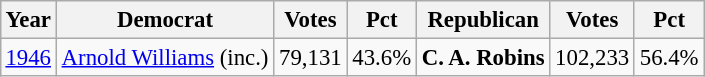<table class="wikitable" style="margin:0.5em ; font-size:95%">
<tr>
<th>Year</th>
<th>Democrat</th>
<th>Votes</th>
<th>Pct</th>
<th>Republican</th>
<th>Votes</th>
<th>Pct</th>
</tr>
<tr>
<td><a href='#'>1946</a></td>
<td><a href='#'>Arnold Williams</a> (inc.)</td>
<td>79,131</td>
<td>43.6%</td>
<td><strong>C. A. Robins</strong></td>
<td>102,233</td>
<td>56.4%</td>
</tr>
</table>
